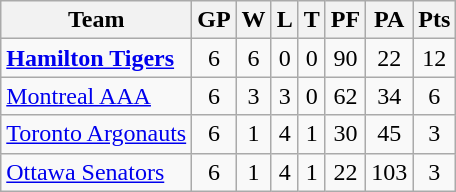<table class="wikitable">
<tr>
<th>Team</th>
<th>GP</th>
<th>W</th>
<th>L</th>
<th>T</th>
<th>PF</th>
<th>PA</th>
<th>Pts</th>
</tr>
<tr align="center">
<td align="left"><strong><a href='#'>Hamilton Tigers</a></strong></td>
<td>6</td>
<td>6</td>
<td>0</td>
<td>0</td>
<td>90</td>
<td>22</td>
<td>12</td>
</tr>
<tr align="center">
<td align="left"><a href='#'>Montreal AAA</a></td>
<td>6</td>
<td>3</td>
<td>3</td>
<td>0</td>
<td>62</td>
<td>34</td>
<td>6</td>
</tr>
<tr align="center">
<td align="left"><a href='#'>Toronto Argonauts</a></td>
<td>6</td>
<td>1</td>
<td>4</td>
<td>1</td>
<td>30</td>
<td>45</td>
<td>3</td>
</tr>
<tr align="center">
<td align="left"><a href='#'>Ottawa Senators</a></td>
<td>6</td>
<td>1</td>
<td>4</td>
<td>1</td>
<td>22</td>
<td>103</td>
<td>3</td>
</tr>
</table>
